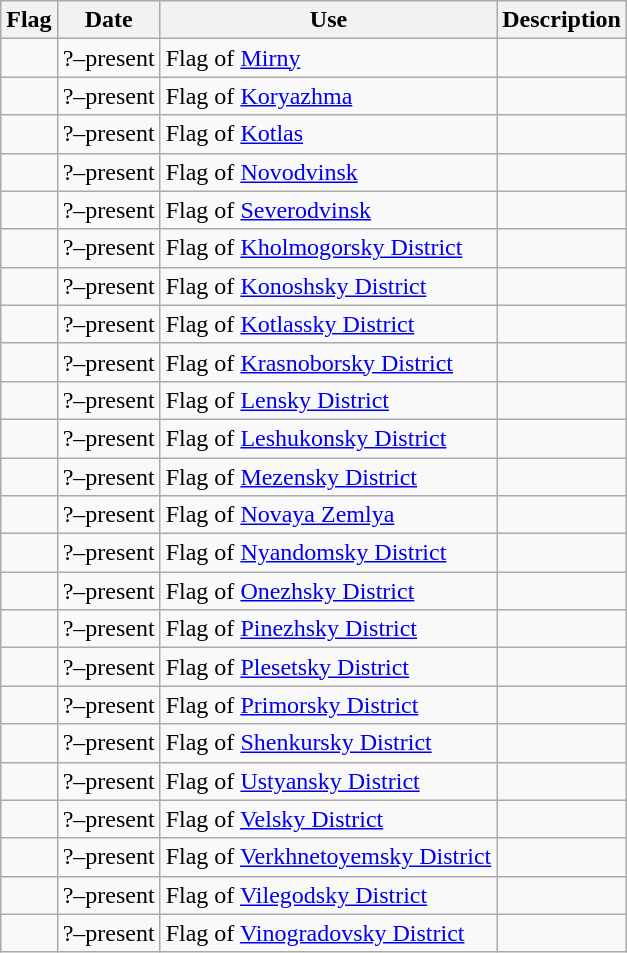<table class="wikitable">
<tr>
<th>Flag</th>
<th>Date</th>
<th>Use</th>
<th>Description</th>
</tr>
<tr>
<td></td>
<td>?–present</td>
<td>Flag of <a href='#'>Mirny</a></td>
<td></td>
</tr>
<tr>
<td></td>
<td>?–present</td>
<td>Flag of <a href='#'>Koryazhma</a></td>
<td></td>
</tr>
<tr>
<td></td>
<td>?–present</td>
<td>Flag of <a href='#'>Kotlas</a></td>
<td></td>
</tr>
<tr>
<td></td>
<td>?–present</td>
<td>Flag of <a href='#'>Novodvinsk</a></td>
<td></td>
</tr>
<tr>
<td></td>
<td>?–present</td>
<td>Flag of <a href='#'>Severodvinsk</a></td>
<td></td>
</tr>
<tr>
<td></td>
<td>?–present</td>
<td>Flag of <a href='#'>Kholmogorsky District</a></td>
<td></td>
</tr>
<tr>
<td></td>
<td>?–present</td>
<td>Flag of <a href='#'>Konoshsky District</a></td>
<td></td>
</tr>
<tr>
<td></td>
<td>?–present</td>
<td>Flag of <a href='#'>Kotlassky District</a></td>
<td></td>
</tr>
<tr>
<td></td>
<td>?–present</td>
<td>Flag of <a href='#'>Krasnoborsky District</a></td>
<td></td>
</tr>
<tr>
<td></td>
<td>?–present</td>
<td>Flag of <a href='#'>Lensky District</a></td>
<td></td>
</tr>
<tr>
<td></td>
<td>?–present</td>
<td>Flag of <a href='#'>Leshukonsky District</a></td>
<td></td>
</tr>
<tr>
<td></td>
<td>?–present</td>
<td>Flag of <a href='#'>Mezensky District</a></td>
<td></td>
</tr>
<tr>
<td></td>
<td>?–present</td>
<td>Flag of <a href='#'>Novaya Zemlya</a></td>
<td></td>
</tr>
<tr>
<td></td>
<td>?–present</td>
<td>Flag of <a href='#'>Nyandomsky District</a></td>
<td></td>
</tr>
<tr>
<td></td>
<td>?–present</td>
<td>Flag of <a href='#'>Onezhsky District</a></td>
<td></td>
</tr>
<tr>
<td></td>
<td>?–present</td>
<td>Flag of <a href='#'>Pinezhsky District</a></td>
<td></td>
</tr>
<tr>
<td></td>
<td>?–present</td>
<td>Flag of <a href='#'>Plesetsky District</a></td>
<td></td>
</tr>
<tr>
<td></td>
<td>?–present</td>
<td>Flag of <a href='#'>Primorsky District</a></td>
<td></td>
</tr>
<tr>
<td></td>
<td>?–present</td>
<td>Flag of <a href='#'>Shenkursky District</a></td>
<td></td>
</tr>
<tr>
<td></td>
<td>?–present</td>
<td>Flag of <a href='#'>Ustyansky District</a></td>
<td></td>
</tr>
<tr>
<td></td>
<td>?–present</td>
<td>Flag of <a href='#'>Velsky District</a></td>
<td></td>
</tr>
<tr>
<td></td>
<td>?–present</td>
<td>Flag of <a href='#'>Verkhnetoyemsky District</a></td>
<td></td>
</tr>
<tr>
<td></td>
<td>?–present</td>
<td>Flag of <a href='#'>Vilegodsky District</a></td>
<td></td>
</tr>
<tr>
<td></td>
<td>?–present</td>
<td>Flag of <a href='#'>Vinogradovsky District</a></td>
<td></td>
</tr>
</table>
